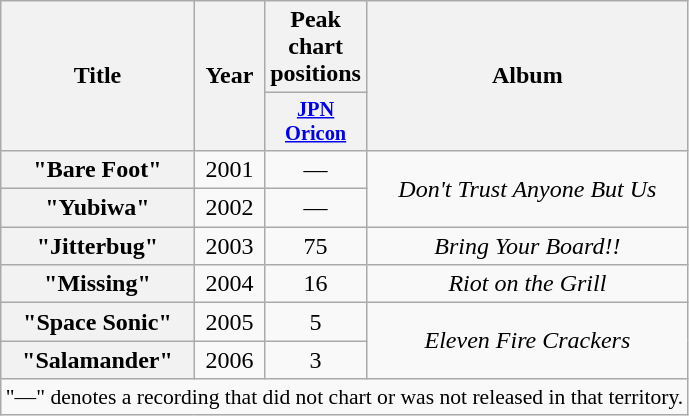<table class="wikitable plainrowheaders">
<tr>
<th scope="col" rowspan="2">Title</th>
<th scope="col" rowspan="2">Year</th>
<th scope="col">Peak chart positions</th>
<th scope="col" rowspan="2">Album</th>
</tr>
<tr>
<th scope="col" style="width:4em;font-size:85%"><a href='#'>JPN<br>Oricon</a><br></th>
</tr>
<tr>
<th scope="row">"Bare Foot"</th>
<td align="center">2001</td>
<td style="text-align:center;">—</td>
<td align="center" rowspan="2"><em>Don't Trust Anyone But Us</em></td>
</tr>
<tr>
<th scope="row">"Yubiwa"</th>
<td align="center">2002</td>
<td style="text-align:center;">—</td>
</tr>
<tr>
<th scope="row">"Jitterbug"</th>
<td align="center">2003</td>
<td style="text-align:center;">75</td>
<td align="center"><em>Bring Your Board!!</em></td>
</tr>
<tr>
<th scope="row">"Missing"</th>
<td align="center">2004</td>
<td style="text-align:center;">16</td>
<td align="center"><em>Riot on the Grill</em></td>
</tr>
<tr>
<th scope="row">"Space Sonic"</th>
<td align="center">2005</td>
<td style="text-align:center;">5</td>
<td align="center" rowspan="2"><em>Eleven Fire Crackers</em></td>
</tr>
<tr>
<th scope="row">"Salamander"</th>
<td align="center">2006</td>
<td style="text-align:center;">3</td>
</tr>
<tr>
<td align="center" colspan="4" style="font-size:90%">"—" denotes a recording that did not chart or was not released in that territory.</td>
</tr>
</table>
